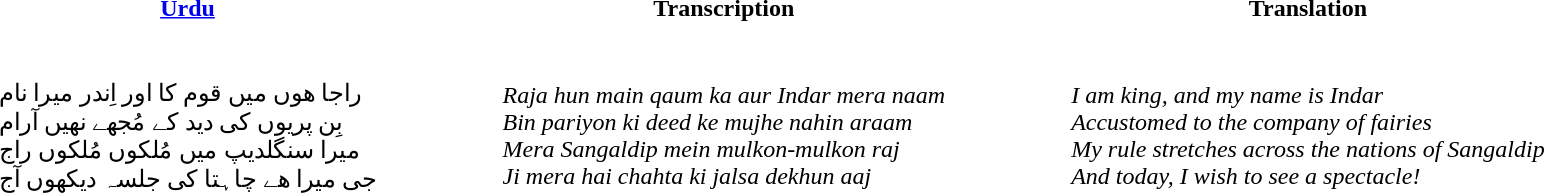<table>
<tr>
<th><a href='#'>Urdu</a></th>
<th>Transcription</th>
<th>Translation</th>
</tr>
<tr>
<td><br><blockquote>راجا هوں میں قوم کا اور اِندر میرا نام<br>
بِن پریوں کی دید کے مُجهے نهیں آرام<br>
میرا سنگلدیپ میں مُلکوں مُلکوں راج<br>
جی میرا هے چاہتا کی جلسہ دیکهوں آج<br>
</blockquote></td>
<td><br><blockquote>
<em>Raja hun main qaum ka aur Indar mera naam</em><br>
<em>Bin pariyon ki deed ke mujhe nahin araam</em><br>
<em>Mera Sangaldip mein mulkon-mulkon raj</em><br>
<em>Ji mera hai chahta ki jalsa dekhun aaj</em><br>
</blockquote></td>
<td><br><blockquote>
<em>I am king, and my name is Indar</em><br>
<em>Accustomed to the company of fairies</em><br>
<em>My rule stretches across the nations of Sangaldip</em><br>
<em>And today, I wish to see a spectacle!</em><br>
</blockquote></td>
</tr>
</table>
